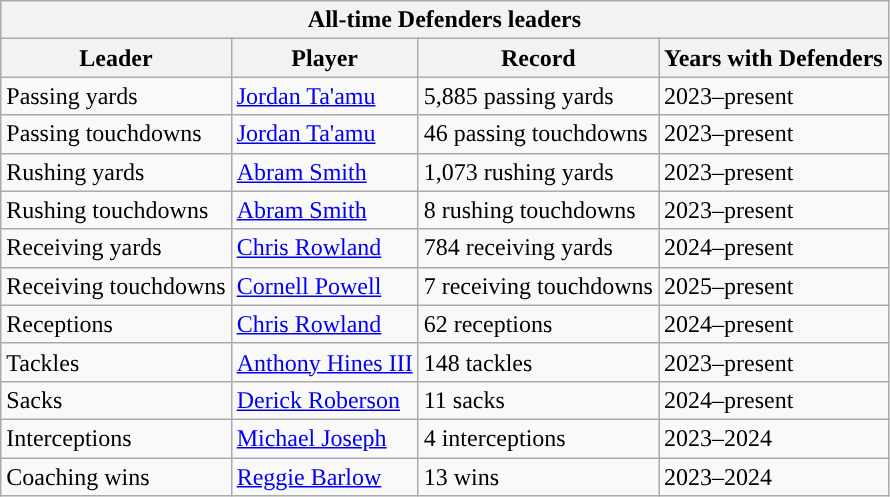<table class="wikitable">
<tr>
<th colspan="5">All-time Defenders leaders</th>
</tr>
<tr>
<th>Leader</th>
<th>Player</th>
<th>Record</th>
<th>Years with Defenders</th>
</tr>
<tr>
<td>Passing yards</td>
<td><a href='#'>Jordan Ta'amu</a></td>
<td>5,885 passing yards</td>
<td>2023–present</td>
</tr>
<tr>
<td>Passing touchdowns</td>
<td><a href='#'>Jordan Ta'amu</a></td>
<td>46 passing touchdowns</td>
<td>2023–present</td>
</tr>
<tr>
<td>Rushing yards</td>
<td><a href='#'>Abram Smith</a></td>
<td>1,073 rushing yards</td>
<td>2023–present</td>
</tr>
<tr>
<td>Rushing touchdowns</td>
<td><a href='#'>Abram Smith</a></td>
<td>8 rushing touchdowns</td>
<td>2023–present</td>
</tr>
<tr>
<td>Receiving yards</td>
<td><a href='#'>Chris Rowland</a></td>
<td>784 receiving yards</td>
<td>2024–present</td>
</tr>
<tr>
<td>Receiving touchdowns</td>
<td><a href='#'>Cornell Powell</a></td>
<td>7 receiving touchdowns</td>
<td>2025–present</td>
</tr>
<tr>
<td>Receptions</td>
<td><a href='#'>Chris Rowland</a></td>
<td>62 receptions</td>
<td>2024–present</td>
</tr>
<tr>
<td>Tackles</td>
<td><a href='#'>Anthony Hines III</a></td>
<td>148 tackles</td>
<td>2023–present</td>
</tr>
<tr>
<td>Sacks</td>
<td><a href='#'>Derick Roberson</a></td>
<td>11 sacks</td>
<td>2024–present</td>
</tr>
<tr>
<td>Interceptions</td>
<td><a href='#'>Michael Joseph</a></td>
<td>4 interceptions</td>
<td>2023–2024</td>
</tr>
<tr>
<td>Coaching wins</td>
<td><a href='#'>Reggie Barlow</a></td>
<td>13 wins</td>
<td>2023–2024</td>
</tr>
</table>
